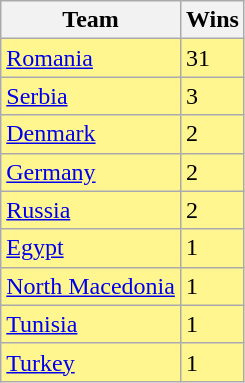<table class="wikitable sortable">
<tr>
<th>Team</th>
<th>Wins</th>
</tr>
<tr>
<td style="background:#fff68f"> <a href='#'>Romania</a></td>
<td style="background:#fff68f">31</td>
</tr>
<tr>
<td style="background:#fff68f"> <a href='#'>Serbia</a></td>
<td style="background:#fff68f">3</td>
</tr>
<tr>
<td style="background:#fff68f"> <a href='#'>Denmark</a></td>
<td style="background:#fff68f">2</td>
</tr>
<tr>
<td style="background:#fff68f"> <a href='#'>Germany</a></td>
<td style="background:#fff68f">2</td>
</tr>
<tr>
<td style="background:#fff68f"> <a href='#'>Russia</a></td>
<td style="background:#fff68f">2</td>
</tr>
<tr>
<td style="background:#fff68f"> <a href='#'>Egypt</a></td>
<td style="background:#fff68f">1</td>
</tr>
<tr>
<td style="background:#fff68f"> <a href='#'>North Macedonia</a></td>
<td style="background:#fff68f">1</td>
</tr>
<tr>
<td style="background:#fff68f"> <a href='#'>Tunisia</a></td>
<td style="background:#fff68f">1</td>
</tr>
<tr>
<td style="background:#fff68f"> <a href='#'>Turkey</a></td>
<td style="background:#fff68f">1</td>
</tr>
</table>
